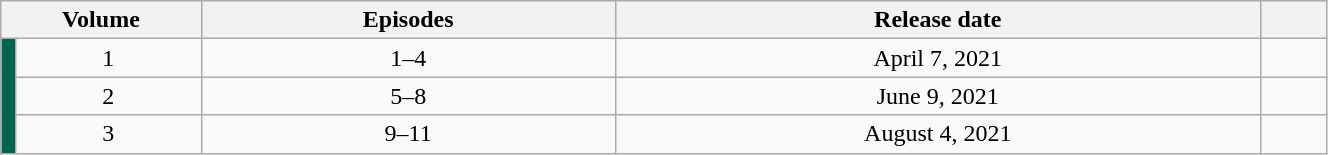<table class="wikitable" style="text-align: center; width: 70%;">
<tr>
<th colspan="2" width="15%">Volume</th>
<th>Episodes</th>
<th>Release date</th>
<th width="5%"></th>
</tr>
<tr>
<td rowspan="3" width="1%" style="background: #006550"></td>
<td>1</td>
<td>1–4</td>
<td>April 7, 2021</td>
<td></td>
</tr>
<tr>
<td>2</td>
<td>5–8</td>
<td>June 9, 2021</td>
<td></td>
</tr>
<tr>
<td>3</td>
<td>9–11</td>
<td>August 4, 2021</td>
<td></td>
</tr>
</table>
